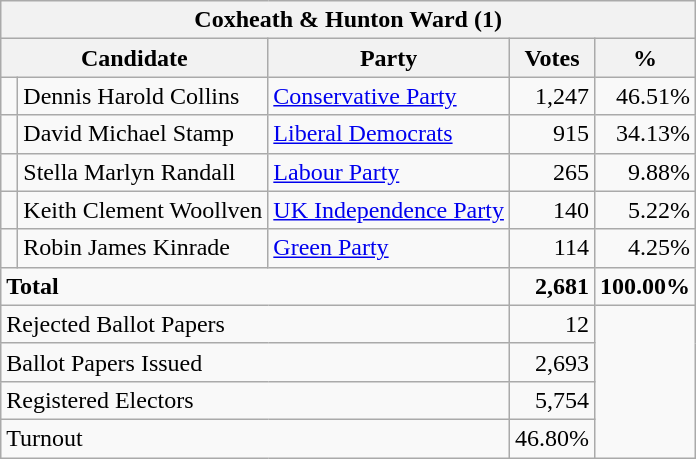<table class="wikitable" border="1" style="text-align:right; font-size:100%">
<tr>
<th align=center colspan=5>Coxheath & Hunton Ward (1)</th>
</tr>
<tr>
<th align=left colspan=2>Candidate</th>
<th align=left>Party</th>
<th align=center>Votes</th>
<th align=center>%</th>
</tr>
<tr>
<td bgcolor=> </td>
<td align=left>Dennis Harold Collins</td>
<td align=left><a href='#'>Conservative Party</a></td>
<td>1,247</td>
<td>46.51%</td>
</tr>
<tr>
<td bgcolor=> </td>
<td align=left>David Michael Stamp</td>
<td align=left><a href='#'>Liberal Democrats</a></td>
<td>915</td>
<td>34.13%</td>
</tr>
<tr>
<td bgcolor=> </td>
<td align=left>Stella Marlyn Randall</td>
<td align=left><a href='#'>Labour Party</a></td>
<td>265</td>
<td>9.88%</td>
</tr>
<tr>
<td bgcolor=> </td>
<td align=left>Keith Clement Woollven</td>
<td align=left><a href='#'>UK Independence Party</a></td>
<td>140</td>
<td>5.22%</td>
</tr>
<tr>
<td bgcolor=> </td>
<td align=left>Robin James Kinrade</td>
<td align=left><a href='#'>Green Party</a></td>
<td>114</td>
<td>4.25%</td>
</tr>
<tr>
<td align=left colspan=3><strong>Total</strong></td>
<td><strong>2,681</strong></td>
<td><strong>100.00%</strong></td>
</tr>
<tr>
<td align=left colspan=3>Rejected Ballot Papers</td>
<td>12</td>
<td rowspan=4></td>
</tr>
<tr>
<td align=left colspan=3>Ballot Papers Issued</td>
<td>2,693</td>
</tr>
<tr>
<td align=left colspan=3>Registered Electors</td>
<td>5,754</td>
</tr>
<tr>
<td align=left colspan=3>Turnout</td>
<td>46.80%</td>
</tr>
</table>
